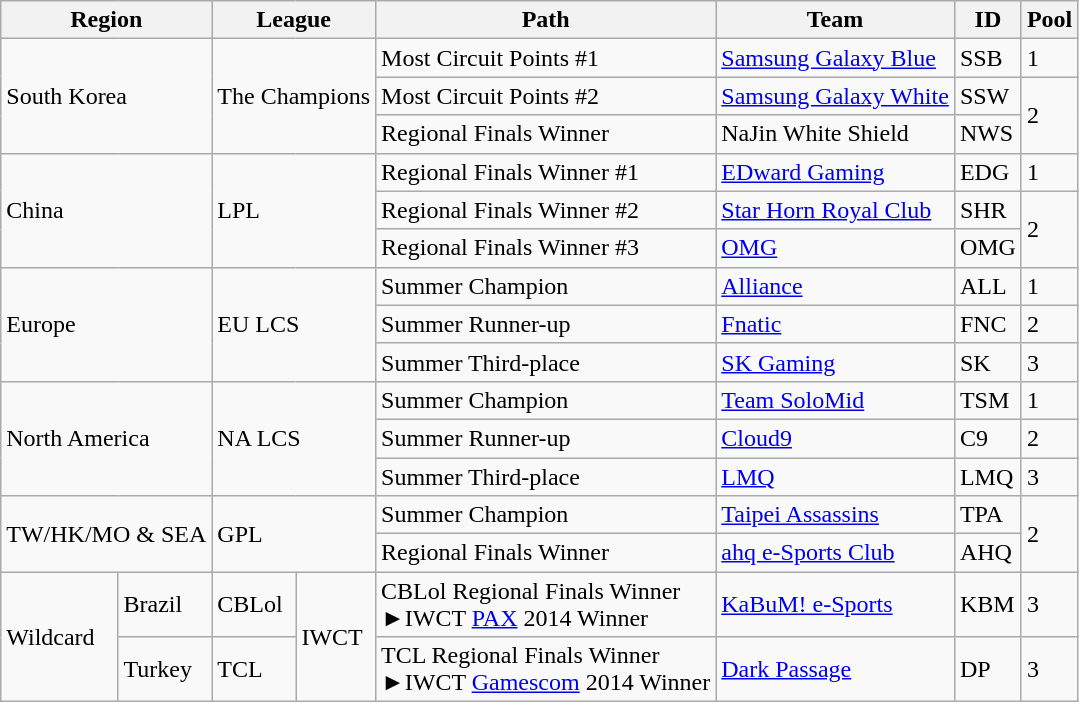<table class="wikitable">
<tr>
<th colspan="2">Region</th>
<th colspan="2"><strong>League</strong></th>
<th>Path</th>
<th>Team</th>
<th>ID</th>
<th>Pool</th>
</tr>
<tr>
<td colspan="2" rowspan="3">South Korea</td>
<td colspan="2" rowspan="3">The Champions</td>
<td>Most Circuit Points #1</td>
<td> <a href='#'>Samsung Galaxy Blue</a></td>
<td>SSB</td>
<td>1</td>
</tr>
<tr>
<td>Most Circuit Points #2</td>
<td> <a href='#'>Samsung Galaxy White</a></td>
<td>SSW</td>
<td rowspan="2">2</td>
</tr>
<tr>
<td>Regional Finals Winner</td>
<td> NaJin White Shield</td>
<td>NWS</td>
</tr>
<tr>
<td colspan="2" rowspan="3">China</td>
<td colspan="2" rowspan="3" title="League of Legends Pro League">LPL</td>
<td>Regional Finals Winner #1</td>
<td> <a href='#'>EDward Gaming</a></td>
<td>EDG</td>
<td>1</td>
</tr>
<tr>
<td>Regional Finals Winner #2</td>
<td> <a href='#'>Star Horn Royal Club</a></td>
<td>SHR</td>
<td rowspan="2">2</td>
</tr>
<tr>
<td>Regional Finals Winner #3</td>
<td> <a href='#'>OMG</a></td>
<td>OMG</td>
</tr>
<tr>
<td colspan="2" rowspan="3">Europe</td>
<td colspan="2" rowspan="3" title="European League of Legends Championship Series">EU LCS</td>
<td>Summer Champion</td>
<td> <a href='#'>Alliance</a></td>
<td>ALL</td>
<td>1</td>
</tr>
<tr>
<td>Summer Runner-up</td>
<td> <a href='#'>Fnatic</a></td>
<td>FNC</td>
<td>2</td>
</tr>
<tr>
<td>Summer Third-place</td>
<td> <a href='#'>SK Gaming</a></td>
<td>SK</td>
<td>3</td>
</tr>
<tr>
<td colspan="2" rowspan="3">North America</td>
<td colspan="2" rowspan="3" title="North American League of Legends Championship Series">NA LCS</td>
<td>Summer Champion</td>
<td> <a href='#'>Team SoloMid</a></td>
<td>TSM</td>
<td>1</td>
</tr>
<tr>
<td>Summer Runner-up</td>
<td> <a href='#'>Cloud9</a></td>
<td>C9</td>
<td>2</td>
</tr>
<tr>
<td>Summer Third-place</td>
<td> <a href='#'>LMQ</a></td>
<td>LMQ</td>
<td>3</td>
</tr>
<tr>
<td colspan="2" rowspan="2" title="Taiwan/Hong Kong/Macau & Southeast Asia">TW/HK/MO & SEA</td>
<td colspan="2" rowspan="2" title="Garena Premier League">GPL</td>
<td>Summer Champion</td>
<td> <a href='#'>Taipei Assassins</a></td>
<td>TPA</td>
<td rowspan="2">2</td>
</tr>
<tr>
<td>Regional Finals Winner</td>
<td> <a href='#'>ahq e-Sports Club</a></td>
<td>AHQ</td>
</tr>
<tr>
<td rowspan="2">Wildcard</td>
<td>Brazil</td>
<td title="Campeonato Brasileiro de League of Legends">CBLol</td>
<td rowspan="2" title="International Wildcard Tournament">IWCT</td>
<td>CBLol Regional Finals Winner<br>►IWCT <a href='#'>PAX</a> 2014 Winner</td>
<td> <a href='#'>KaBuM! e-Sports</a></td>
<td>KBM</td>
<td>3</td>
</tr>
<tr>
<td>Turkey</td>
<td title="Turkish Championship League">TCL</td>
<td>TCL Regional Finals Winner<br>►IWCT <a href='#'>Gamescom</a> 2014 Winner</td>
<td> <a href='#'>Dark Passage</a></td>
<td>DP</td>
<td>3</td>
</tr>
</table>
